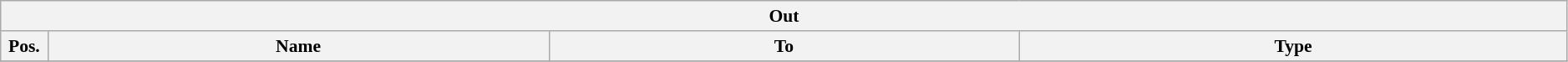<table class="wikitable" style="font-size:90%;width:99%;">
<tr>
<th colspan="4">Out</th>
</tr>
<tr>
<th width=3%>Pos.</th>
<th width=32%>Name</th>
<th width=30%>To</th>
<th width=35%>Type</th>
</tr>
<tr>
</tr>
</table>
